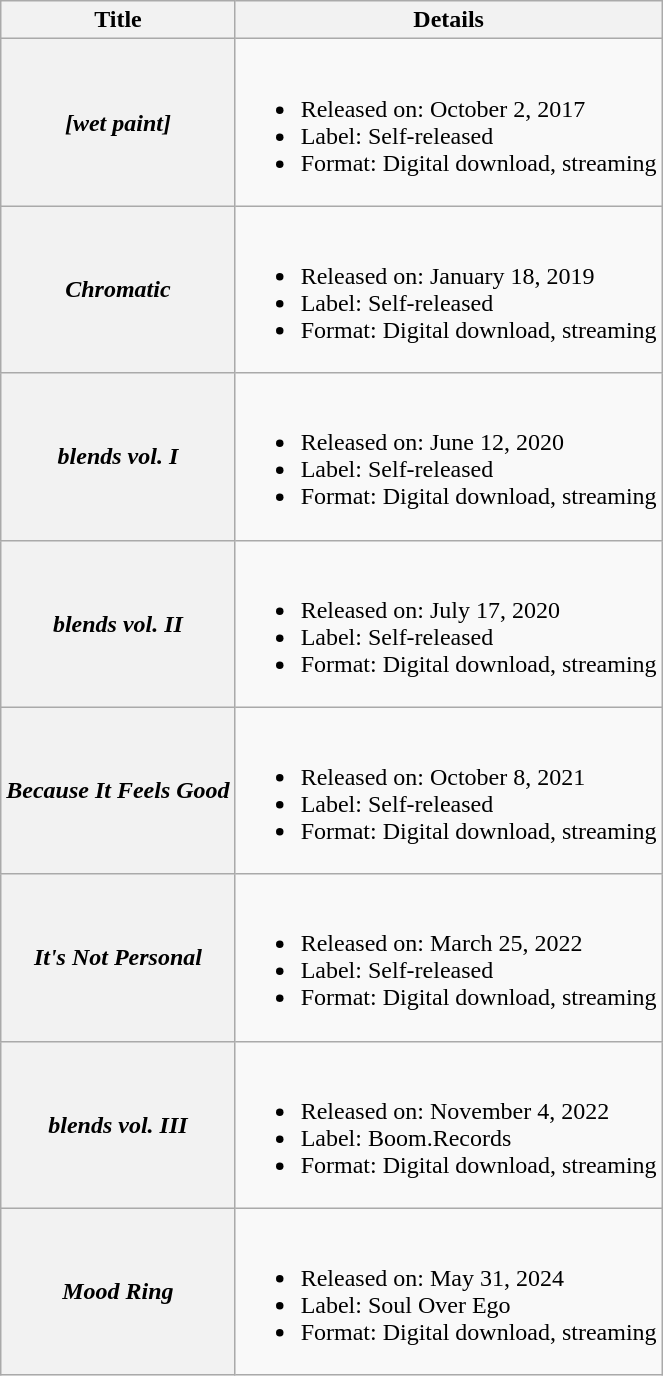<table class="wikitable plainrowheaders" border="1">
<tr>
<th scope="col">Title</th>
<th scope="col">Details</th>
</tr>
<tr>
<th scope="row"><em>[wet paint]</em></th>
<td><br><ul><li>Released on: October 2, 2017</li><li>Label: Self-released</li><li>Format: Digital download, streaming</li></ul></td>
</tr>
<tr>
<th scope="row"><em>Chromatic</em></th>
<td><br><ul><li>Released on: January 18, 2019</li><li>Label: Self-released</li><li>Format: Digital download, streaming</li></ul></td>
</tr>
<tr>
<th scope="row"><em>blends vol. I</em></th>
<td><br><ul><li>Released on: June 12, 2020</li><li>Label: Self-released</li><li>Format: Digital download, streaming</li></ul></td>
</tr>
<tr>
<th scope="row"><em>blends vol. II</em></th>
<td><br><ul><li>Released on: July 17, 2020</li><li>Label: Self-released</li><li>Format: Digital download, streaming</li></ul></td>
</tr>
<tr>
<th scope="row"><em>Because It Feels Good</em></th>
<td><br><ul><li>Released on: October 8, 2021</li><li>Label: Self-released</li><li>Format: Digital download, streaming</li></ul></td>
</tr>
<tr>
<th scope="row"><em>It's Not Personal</em></th>
<td><br><ul><li>Released on: March 25, 2022</li><li>Label: Self-released</li><li>Format: Digital download, streaming</li></ul></td>
</tr>
<tr>
<th scope="row"><em>blends vol. III</em></th>
<td><br><ul><li>Released on: November 4, 2022</li><li>Label: Boom.Records</li><li>Format: Digital download, streaming</li></ul></td>
</tr>
<tr>
<th scope="row"><em>Mood Ring</em></th>
<td><br><ul><li>Released on: May 31, 2024</li><li>Label: Soul Over Ego</li><li>Format: Digital download, streaming</li></ul></td>
</tr>
</table>
